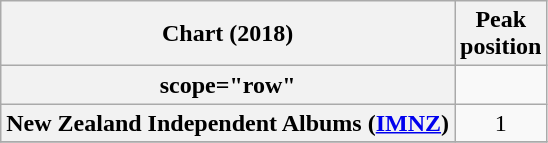<table class="wikitable plainrowheaders">
<tr>
<th scope="col">Chart (2018)</th>
<th scope="col">Peak<br>position</th>
</tr>
<tr>
<th>scope="row" </th>
</tr>
<tr>
<th scope="row">New Zealand Independent Albums (<a href='#'>IMNZ</a>)</th>
<td style="text-align:center;">1</td>
</tr>
<tr>
</tr>
</table>
